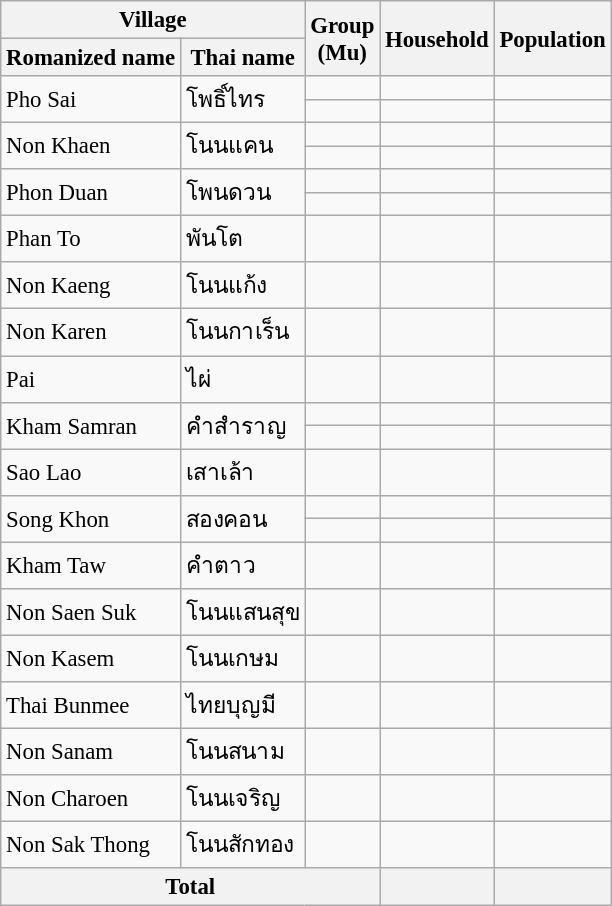<table class="wikitable" style="font-size: 95%";>
<tr>
<th colspan=2>Village</th>
<th rowspan=2>Group<br>(Mu)</th>
<th rowspan=2>Household</th>
<th rowspan=2>Population</th>
</tr>
<tr>
<th>Romanized name</th>
<th>Thai name</th>
</tr>
<tr>
<td rowspan=2>Pho Sai</td>
<td rowspan=2>โพธิ์ไทร</td>
<td></td>
<td></td>
<td></td>
</tr>
<tr>
<td></td>
<td></td>
<td></td>
</tr>
<tr>
<td rowspan=2>Non Khaen</td>
<td rowspan=2>โนนแคน</td>
<td></td>
<td></td>
<td></td>
</tr>
<tr>
<td></td>
<td></td>
<td></td>
</tr>
<tr>
<td rowspan=2>Phon Duan</td>
<td rowspan=2>โพนดวน</td>
<td></td>
<td></td>
<td></td>
</tr>
<tr>
<td></td>
<td></td>
<td></td>
</tr>
<tr>
<td>Phan To</td>
<td>พันโต</td>
<td></td>
<td></td>
<td></td>
</tr>
<tr>
<td>Non Kaeng</td>
<td>โนนแก้ง</td>
<td></td>
<td></td>
<td></td>
</tr>
<tr>
<td>Non Karen</td>
<td>โนนกาเร็น</td>
<td></td>
<td></td>
<td></td>
</tr>
<tr>
<td>Pai</td>
<td>ไผ่</td>
<td></td>
<td></td>
<td></td>
</tr>
<tr>
<td rowspan=2>Kham Samran</td>
<td rowspan=2>คำสำราญ</td>
<td></td>
<td></td>
<td></td>
</tr>
<tr>
<td></td>
<td></td>
<td></td>
</tr>
<tr>
<td>Sao Lao</td>
<td>เสาเล้า</td>
<td></td>
<td></td>
<td></td>
</tr>
<tr>
<td rowspan=2>Song Khon</td>
<td rowspan=2>สองคอน</td>
<td></td>
<td></td>
<td></td>
</tr>
<tr>
<td></td>
<td></td>
<td></td>
</tr>
<tr>
<td>Kham Taw</td>
<td>คำตาว</td>
<td></td>
<td></td>
<td></td>
</tr>
<tr>
<td>Non Saen Suk</td>
<td>โนนแสนสุข</td>
<td></td>
<td></td>
<td></td>
</tr>
<tr>
<td>Non Kasem</td>
<td>โนนเกษม</td>
<td></td>
<td></td>
<td></td>
</tr>
<tr>
<td>Thai Bunmee</td>
<td>ไทยบุญมี</td>
<td></td>
<td></td>
<td></td>
</tr>
<tr>
<td>Non Sanam</td>
<td>โนนสนาม</td>
<td></td>
<td></td>
<td></td>
</tr>
<tr>
<td>Non Charoen</td>
<td>โนนเจริญ</td>
<td></td>
<td></td>
<td></td>
</tr>
<tr>
<td>Non Sak Thong</td>
<td>โนนสักทอง</td>
<td></td>
<td></td>
<td></td>
</tr>
<tr>
<th colspan=3>Total</th>
<th></th>
<th></th>
</tr>
</table>
